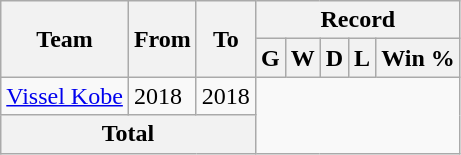<table class="wikitable" style="text-align: center">
<tr>
<th rowspan="2">Team</th>
<th rowspan="2">From</th>
<th rowspan="2">To</th>
<th colspan="5">Record</th>
</tr>
<tr>
<th>G</th>
<th>W</th>
<th>D</th>
<th>L</th>
<th>Win %</th>
</tr>
<tr>
<td align="left"><a href='#'>Vissel Kobe</a></td>
<td align="left">2018</td>
<td align="left">2018<br></td>
</tr>
<tr>
<th colspan="3">Total<br></th>
</tr>
</table>
